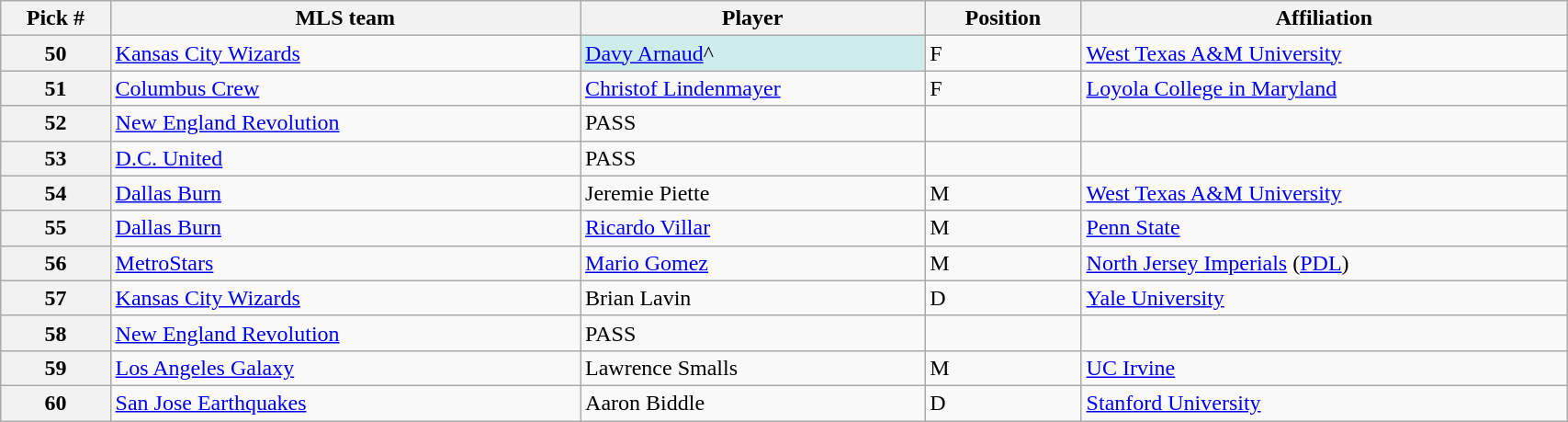<table class="wikitable sortable" style="width:90%">
<tr>
<th width=7%>Pick #</th>
<th width=30%>MLS team</th>
<th width=22%>Player</th>
<th width=10%>Position</th>
<th>Affiliation</th>
</tr>
<tr>
<th>50</th>
<td><a href='#'>Kansas City Wizards</a></td>
<td style="background:#CFECEC"><a href='#'>Davy Arnaud</a>^</td>
<td>F</td>
<td><a href='#'>West Texas A&M University</a></td>
</tr>
<tr>
<th>51</th>
<td><a href='#'>Columbus Crew</a></td>
<td><a href='#'>Christof Lindenmayer</a></td>
<td>F</td>
<td><a href='#'>Loyola College in Maryland</a></td>
</tr>
<tr>
<th>52</th>
<td><a href='#'>New England Revolution</a></td>
<td>PASS</td>
<td></td>
<td></td>
</tr>
<tr>
<th>53</th>
<td><a href='#'>D.C. United</a></td>
<td>PASS</td>
<td></td>
<td></td>
</tr>
<tr>
<th>54</th>
<td><a href='#'>Dallas Burn</a></td>
<td>Jeremie Piette</td>
<td>M</td>
<td><a href='#'>West Texas A&M University</a></td>
</tr>
<tr>
<th>55</th>
<td><a href='#'>Dallas Burn</a></td>
<td><a href='#'>Ricardo Villar</a></td>
<td>M</td>
<td><a href='#'>Penn State</a></td>
</tr>
<tr>
<th>56</th>
<td><a href='#'>MetroStars</a></td>
<td><a href='#'>Mario Gomez</a></td>
<td>M</td>
<td><a href='#'>North Jersey Imperials</a> (<a href='#'>PDL</a>)</td>
</tr>
<tr>
<th>57</th>
<td><a href='#'>Kansas City Wizards</a></td>
<td>Brian Lavin</td>
<td>D</td>
<td><a href='#'>Yale University</a></td>
</tr>
<tr>
<th>58</th>
<td><a href='#'>New England Revolution</a></td>
<td>PASS</td>
<td></td>
<td></td>
</tr>
<tr>
<th>59</th>
<td><a href='#'>Los Angeles Galaxy</a></td>
<td>Lawrence Smalls</td>
<td>M</td>
<td><a href='#'>UC Irvine</a></td>
</tr>
<tr>
<th>60</th>
<td><a href='#'>San Jose Earthquakes</a></td>
<td>Aaron Biddle</td>
<td>D</td>
<td><a href='#'>Stanford University</a></td>
</tr>
</table>
